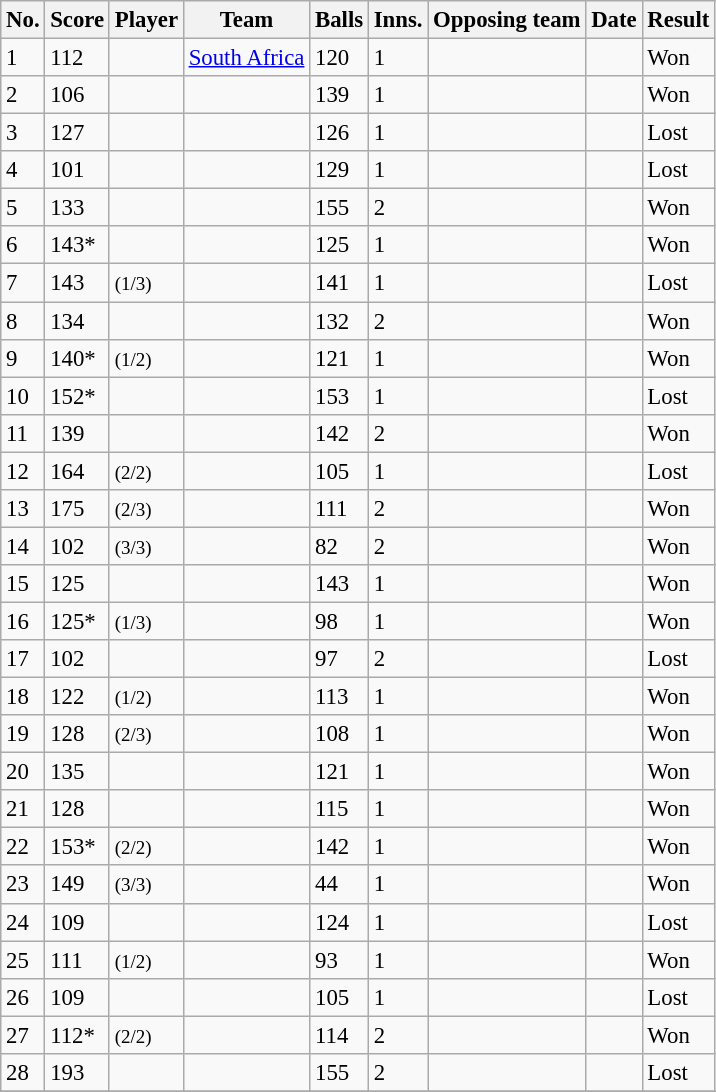<table class="wikitable sortable" style="font-size:95%">
<tr>
<th>No.</th>
<th>Score</th>
<th>Player</th>
<th>Team</th>
<th>Balls</th>
<th>Inns.</th>
<th>Opposing team</th>
<th>Date</th>
<th>Result</th>
</tr>
<tr>
<td>1</td>
<td> 112</td>
<td></td>
<td> <a href='#'>South Africa</a></td>
<td>120</td>
<td>1</td>
<td></td>
<td></td>
<td>Won</td>
</tr>
<tr>
<td>2</td>
<td> 106</td>
<td></td>
<td></td>
<td>139</td>
<td>1</td>
<td></td>
<td></td>
<td>Won</td>
</tr>
<tr>
<td>3</td>
<td> 127</td>
<td></td>
<td></td>
<td>126</td>
<td>1</td>
<td></td>
<td></td>
<td>Lost</td>
</tr>
<tr>
<td>4</td>
<td> 101</td>
<td></td>
<td></td>
<td>129</td>
<td>1</td>
<td></td>
<td></td>
<td>Lost</td>
</tr>
<tr>
<td>5</td>
<td> 133</td>
<td></td>
<td></td>
<td>155</td>
<td>2</td>
<td></td>
<td></td>
<td>Won</td>
</tr>
<tr>
<td>6</td>
<td> 143*</td>
<td></td>
<td></td>
<td>125</td>
<td>1</td>
<td></td>
<td></td>
<td>Won</td>
</tr>
<tr>
<td>7</td>
<td> 143</td>
<td> <small>(1/3)</small></td>
<td></td>
<td>141</td>
<td>1</td>
<td></td>
<td></td>
<td>Lost</td>
</tr>
<tr>
<td>8</td>
<td> 134</td>
<td></td>
<td></td>
<td>132</td>
<td>2</td>
<td></td>
<td></td>
<td>Won</td>
</tr>
<tr>
<td>9</td>
<td> 140*</td>
<td> <small>(1/2)</small></td>
<td></td>
<td>121</td>
<td>1</td>
<td></td>
<td></td>
<td>Won</td>
</tr>
<tr>
<td>10</td>
<td> 152*</td>
<td></td>
<td></td>
<td>153</td>
<td>1</td>
<td></td>
<td></td>
<td>Lost</td>
</tr>
<tr>
<td>11</td>
<td> 139</td>
<td></td>
<td></td>
<td>142</td>
<td>2</td>
<td></td>
<td></td>
<td>Won</td>
</tr>
<tr>
<td>12</td>
<td> 164</td>
<td> <small>(2/2)</small></td>
<td></td>
<td>105</td>
<td>1</td>
<td></td>
<td></td>
<td>Lost</td>
</tr>
<tr>
<td>13</td>
<td> 175</td>
<td> <small>(2/3)</small></td>
<td></td>
<td>111</td>
<td>2</td>
<td></td>
<td></td>
<td>Won</td>
</tr>
<tr>
<td>14</td>
<td> 102</td>
<td> <small>(3/3)</small></td>
<td></td>
<td>82</td>
<td>2</td>
<td></td>
<td></td>
<td>Won</td>
</tr>
<tr>
<td>15</td>
<td> 125</td>
<td></td>
<td></td>
<td>143</td>
<td>1</td>
<td></td>
<td></td>
<td>Won</td>
</tr>
<tr>
<td>16</td>
<td> 125*</td>
<td> <small>(1/3)</small></td>
<td></td>
<td>98</td>
<td>1</td>
<td></td>
<td></td>
<td>Won</td>
</tr>
<tr>
<td>17</td>
<td> 102</td>
<td></td>
<td></td>
<td>97</td>
<td>2</td>
<td></td>
<td></td>
<td>Lost</td>
</tr>
<tr>
<td>18</td>
<td> 122</td>
<td> <small>(1/2)</small></td>
<td></td>
<td>113</td>
<td>1</td>
<td></td>
<td></td>
<td>Won</td>
</tr>
<tr>
<td>19</td>
<td> 128</td>
<td> <small>(2/3)</small></td>
<td></td>
<td>108</td>
<td>1</td>
<td></td>
<td></td>
<td>Won</td>
</tr>
<tr>
<td>20</td>
<td> 135</td>
<td></td>
<td></td>
<td>121</td>
<td>1</td>
<td></td>
<td></td>
<td>Won</td>
</tr>
<tr>
<td>21</td>
<td> 128</td>
<td></td>
<td></td>
<td>115</td>
<td>1</td>
<td></td>
<td></td>
<td>Won</td>
</tr>
<tr>
<td>22</td>
<td> 153*</td>
<td> <small>(2/2)</small></td>
<td></td>
<td>142</td>
<td>1</td>
<td></td>
<td></td>
<td>Won</td>
</tr>
<tr>
<td>23</td>
<td> 149</td>
<td> <small>(3/3)</small></td>
<td></td>
<td>44</td>
<td>1</td>
<td></td>
<td></td>
<td>Won</td>
</tr>
<tr>
<td>24</td>
<td> 109</td>
<td></td>
<td></td>
<td>124</td>
<td>1</td>
<td></td>
<td></td>
<td>Lost</td>
</tr>
<tr>
<td>25</td>
<td> 111</td>
<td> <small>(1/2)</small></td>
<td></td>
<td>93</td>
<td>1</td>
<td></td>
<td></td>
<td>Won</td>
</tr>
<tr>
<td>26</td>
<td> 109</td>
<td></td>
<td></td>
<td>105</td>
<td>1</td>
<td></td>
<td></td>
<td>Lost</td>
</tr>
<tr>
<td>27</td>
<td> 112*</td>
<td> <small>(2/2)</small></td>
<td></td>
<td>114</td>
<td>2</td>
<td></td>
<td></td>
<td>Won</td>
</tr>
<tr>
<td>28</td>
<td> 193</td>
<td> <small></small></td>
<td></td>
<td>155</td>
<td>2</td>
<td></td>
<td></td>
<td>Lost</td>
</tr>
<tr>
</tr>
</table>
